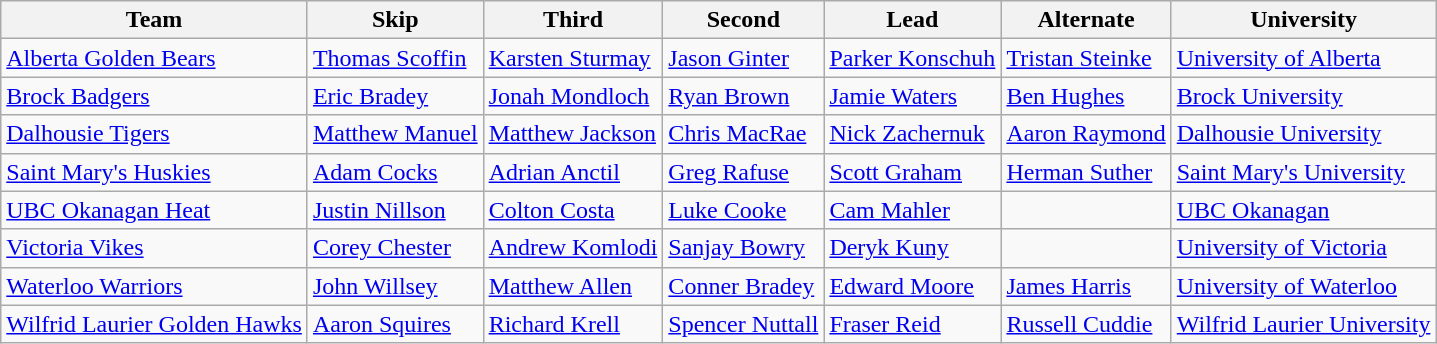<table class=wikitable>
<tr>
<th>Team</th>
<th>Skip</th>
<th>Third</th>
<th>Second</th>
<th>Lead</th>
<th>Alternate</th>
<th>University</th>
</tr>
<tr>
<td><a href='#'>Alberta Golden Bears</a></td>
<td><a href='#'>Thomas Scoffin</a></td>
<td><a href='#'>Karsten Sturmay</a></td>
<td><a href='#'>Jason Ginter</a></td>
<td><a href='#'>Parker Konschuh</a></td>
<td><a href='#'>Tristan Steinke</a></td>
<td> <a href='#'>University of Alberta</a></td>
</tr>
<tr>
<td><a href='#'>Brock Badgers</a></td>
<td><a href='#'>Eric Bradey</a></td>
<td><a href='#'>Jonah Mondloch</a></td>
<td><a href='#'>Ryan Brown</a></td>
<td><a href='#'>Jamie Waters</a></td>
<td><a href='#'>Ben Hughes</a></td>
<td> <a href='#'>Brock University</a></td>
</tr>
<tr>
<td><a href='#'>Dalhousie Tigers</a></td>
<td><a href='#'>Matthew Manuel</a></td>
<td><a href='#'>Matthew Jackson</a></td>
<td><a href='#'>Chris MacRae</a></td>
<td><a href='#'>Nick Zachernuk</a></td>
<td><a href='#'>Aaron Raymond</a></td>
<td> <a href='#'>Dalhousie University</a></td>
</tr>
<tr>
<td><a href='#'>Saint Mary's Huskies</a></td>
<td><a href='#'>Adam Cocks</a></td>
<td><a href='#'>Adrian Anctil</a></td>
<td><a href='#'>Greg Rafuse</a></td>
<td><a href='#'>Scott Graham</a></td>
<td><a href='#'>Herman Suther</a></td>
<td> <a href='#'>Saint Mary's University</a></td>
</tr>
<tr>
<td><a href='#'>UBC Okanagan Heat</a></td>
<td><a href='#'>Justin Nillson</a></td>
<td><a href='#'>Colton Costa</a></td>
<td><a href='#'>Luke Cooke</a></td>
<td><a href='#'>Cam Mahler</a></td>
<td></td>
<td> <a href='#'>UBC Okanagan</a></td>
</tr>
<tr>
<td><a href='#'>Victoria Vikes</a></td>
<td><a href='#'>Corey Chester</a></td>
<td><a href='#'>Andrew Komlodi</a></td>
<td><a href='#'>Sanjay Bowry</a></td>
<td><a href='#'>Deryk Kuny</a></td>
<td></td>
<td> <a href='#'>University of Victoria</a></td>
</tr>
<tr>
<td><a href='#'>Waterloo Warriors</a></td>
<td><a href='#'>John Willsey</a></td>
<td><a href='#'>Matthew Allen</a></td>
<td><a href='#'>Conner Bradey</a></td>
<td><a href='#'>Edward Moore</a></td>
<td><a href='#'>James Harris</a></td>
<td> <a href='#'>University of Waterloo</a></td>
</tr>
<tr>
<td><a href='#'>Wilfrid Laurier Golden Hawks</a></td>
<td><a href='#'>Aaron Squires</a></td>
<td><a href='#'>Richard Krell</a></td>
<td><a href='#'>Spencer Nuttall</a></td>
<td><a href='#'>Fraser Reid</a></td>
<td><a href='#'>Russell Cuddie</a></td>
<td> <a href='#'>Wilfrid Laurier University</a></td>
</tr>
</table>
